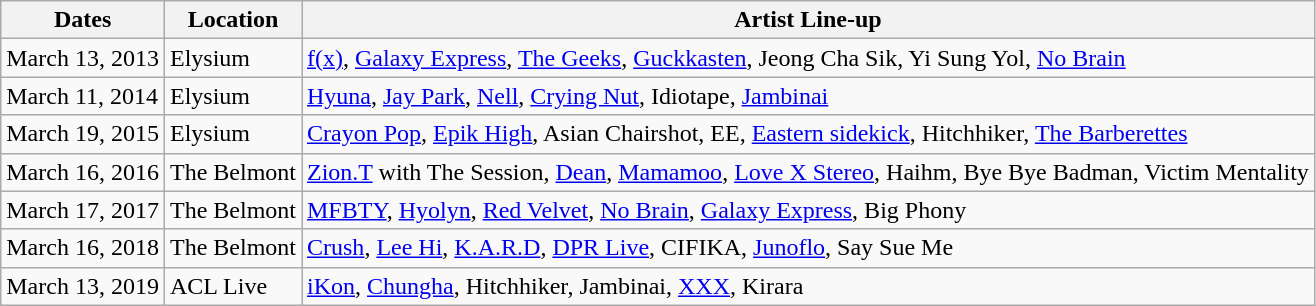<table class="wikitable">
<tr>
<th>Dates</th>
<th>Location</th>
<th>Artist Line-up</th>
</tr>
<tr>
<td>March 13, 2013</td>
<td>Elysium</td>
<td><a href='#'>f(x)</a>, <a href='#'>Galaxy Express</a>, <a href='#'>The Geeks</a>, <a href='#'>Guckkasten</a>, Jeong Cha Sik, Yi Sung Yol, <a href='#'>No Brain</a></td>
</tr>
<tr>
<td>March 11, 2014</td>
<td>Elysium</td>
<td><a href='#'>Hyuna</a>, <a href='#'>Jay Park</a>, <a href='#'>Nell</a>, <a href='#'>Crying Nut</a>, Idiotape, <a href='#'>Jambinai</a></td>
</tr>
<tr>
<td>March 19, 2015</td>
<td>Elysium</td>
<td><a href='#'>Crayon Pop</a>, <a href='#'>Epik High</a>, Asian Chairshot, EE, <a href='#'>Eastern sidekick</a>, Hitchhiker, <a href='#'>The Barberettes</a></td>
</tr>
<tr>
<td>March 16, 2016</td>
<td>The Belmont</td>
<td><a href='#'>Zion.T</a> with The Session, <a href='#'>Dean</a>, <a href='#'>Mamamoo</a>, <a href='#'>Love X Stereo</a>, Haihm, Bye Bye Badman, Victim Mentality</td>
</tr>
<tr>
<td>March 17, 2017</td>
<td>The Belmont</td>
<td><a href='#'>MFBTY</a>, <a href='#'>Hyolyn</a>, <a href='#'>Red Velvet</a>, <a href='#'>No Brain</a>, <a href='#'>Galaxy Express</a>, Big Phony</td>
</tr>
<tr>
<td>March 16, 2018</td>
<td>The Belmont</td>
<td><a href='#'>Crush</a>, <a href='#'>Lee Hi</a>, <a href='#'> K.A.R.D</a>, <a href='#'>DPR Live</a>, CIFIKA, <a href='#'>Junoflo</a>, Say Sue Me</td>
</tr>
<tr>
<td>March 13, 2019</td>
<td>ACL Live</td>
<td><a href='#'>iKon</a>, <a href='#'>Chungha</a>, Hitchhiker, Jambinai, <a href='#'>XXX</a>, Kirara</td>
</tr>
</table>
